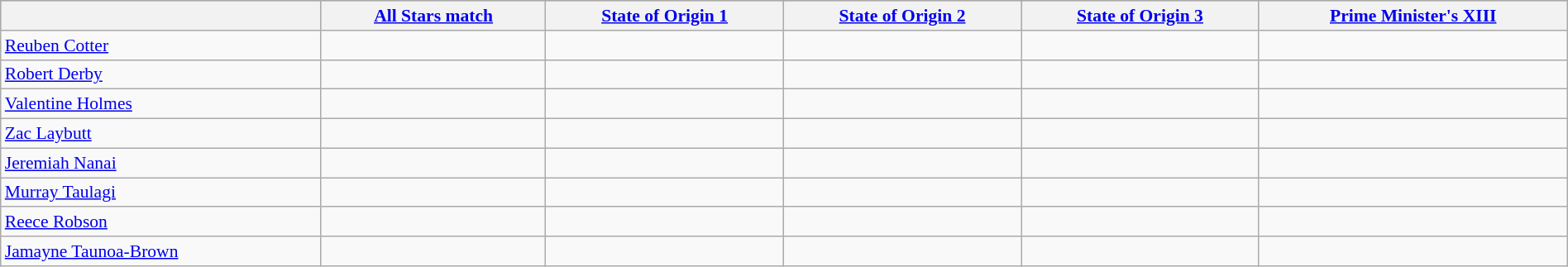<table class="wikitable"  style="width:100%; font-size:90%;">
<tr style="background:#bdb76b;">
<th></th>
<th><a href='#'>All Stars match</a></th>
<th><a href='#'>State of Origin 1</a></th>
<th><a href='#'>State of Origin 2</a></th>
<th><a href='#'>State of Origin 3</a></th>
<th><a href='#'>Prime Minister's XIII</a></th>
</tr>
<tr>
<td><a href='#'>Reuben Cotter</a></td>
<td></td>
<td></td>
<td></td>
<td></td>
<td></td>
</tr>
<tr>
<td><a href='#'>Robert Derby</a></td>
<td></td>
<td></td>
<td></td>
<td></td>
<td></td>
</tr>
<tr>
<td><a href='#'>Valentine Holmes</a></td>
<td></td>
<td></td>
<td></td>
<td></td>
<td></td>
</tr>
<tr>
<td><a href='#'>Zac Laybutt</a></td>
<td></td>
<td></td>
<td></td>
<td></td>
<td></td>
</tr>
<tr>
<td><a href='#'>Jeremiah Nanai</a></td>
<td></td>
<td></td>
<td></td>
<td></td>
<td></td>
</tr>
<tr>
<td><a href='#'>Murray Taulagi</a></td>
<td></td>
<td></td>
<td></td>
<td></td>
<td></td>
</tr>
<tr>
<td><a href='#'>Reece Robson</a></td>
<td></td>
<td></td>
<td></td>
<td></td>
<td></td>
</tr>
<tr>
<td><a href='#'>Jamayne Taunoa-Brown</a></td>
<td></td>
<td></td>
<td></td>
<td></td>
<td></td>
</tr>
</table>
